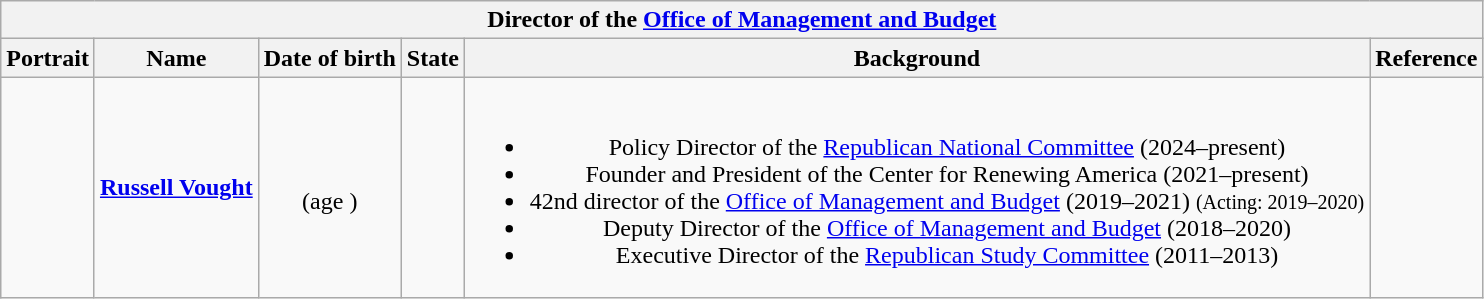<table class="wikitable collapsible" style="text-align:center;">
<tr>
<th colspan="6">Director of the <a href='#'>Office of Management and Budget</a></th>
</tr>
<tr>
<th>Portrait</th>
<th>Name</th>
<th>Date of birth</th>
<th>State</th>
<th>Background</th>
<th>Reference</th>
</tr>
<tr>
<td></td>
<td><strong><a href='#'>Russell Vought</a></strong></td>
<td><br>(age )</td>
<td></td>
<td><br><ul><li>Policy Director of the <a href='#'>Republican National Committee</a> (2024–present)</li><li>Founder and President of the Center for Renewing America (2021–present)</li><li>42nd director of the <a href='#'>Office of Management and Budget</a> (2019–2021) <small>(Acting: 2019–2020)</small></li><li>Deputy Director of the <a href='#'>Office of Management and Budget</a> (2018–2020)</li><li>Executive Director of the <a href='#'>Republican Study Committee</a> (2011–2013)</li></ul></td>
<td></td>
</tr>
</table>
